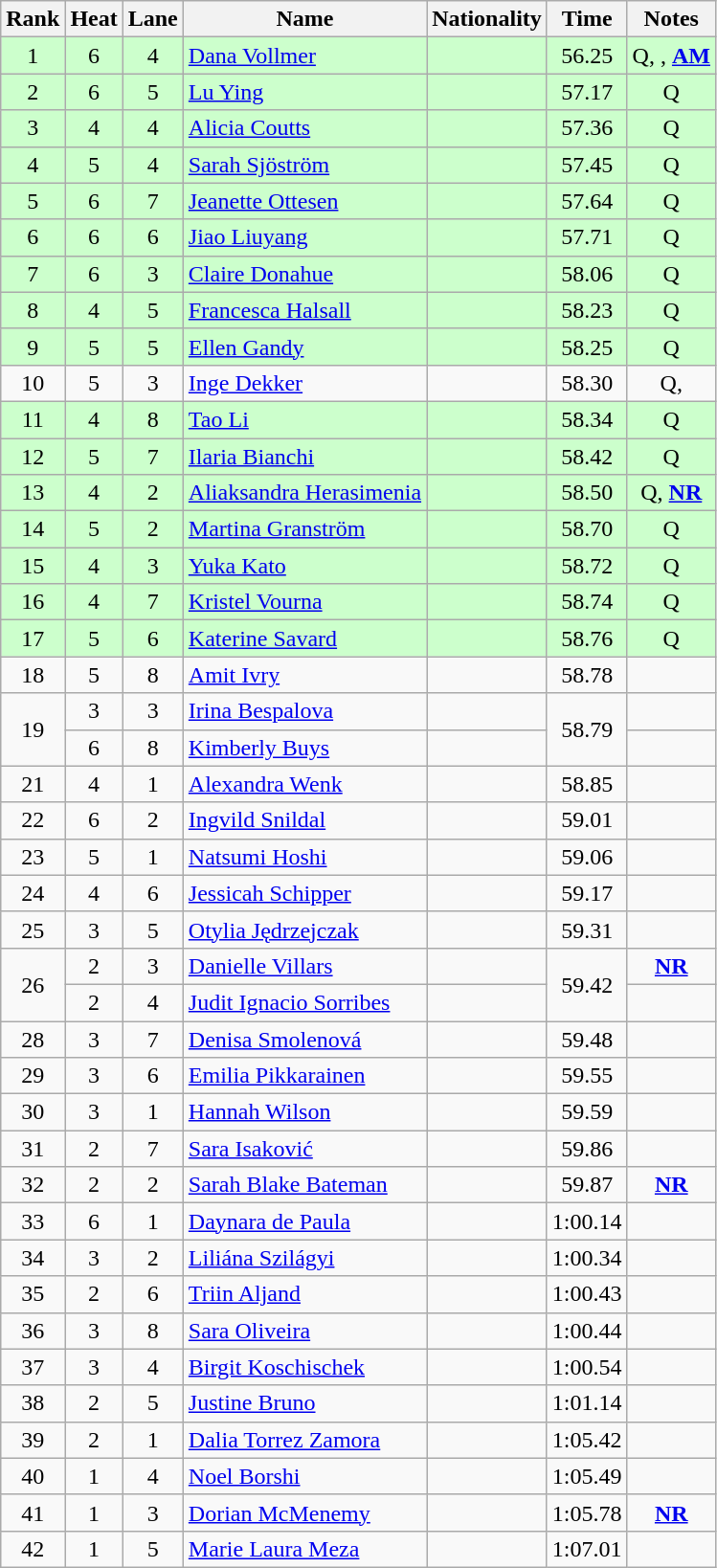<table class="wikitable sortable" style="text-align:center">
<tr>
<th>Rank</th>
<th>Heat</th>
<th>Lane</th>
<th>Name</th>
<th>Nationality</th>
<th>Time</th>
<th>Notes</th>
</tr>
<tr bgcolor=ccffcc>
<td>1</td>
<td>6</td>
<td>4</td>
<td align=left><a href='#'>Dana Vollmer</a></td>
<td align=left></td>
<td>56.25</td>
<td>Q, , <strong><a href='#'>AM</a></strong></td>
</tr>
<tr bgcolor=ccffcc>
<td>2</td>
<td>6</td>
<td>5</td>
<td align=left><a href='#'>Lu Ying</a></td>
<td align=left></td>
<td>57.17</td>
<td>Q</td>
</tr>
<tr bgcolor=ccffcc>
<td>3</td>
<td>4</td>
<td>4</td>
<td align=left><a href='#'>Alicia Coutts</a></td>
<td align=left></td>
<td>57.36</td>
<td>Q</td>
</tr>
<tr bgcolor=ccffcc>
<td>4</td>
<td>5</td>
<td>4</td>
<td align=left><a href='#'>Sarah Sjöström</a></td>
<td align=left></td>
<td>57.45</td>
<td>Q</td>
</tr>
<tr bgcolor=ccffcc>
<td>5</td>
<td>6</td>
<td>7</td>
<td align=left><a href='#'>Jeanette Ottesen</a></td>
<td align=left></td>
<td>57.64</td>
<td>Q</td>
</tr>
<tr bgcolor=ccffcc>
<td>6</td>
<td>6</td>
<td>6</td>
<td align=left><a href='#'>Jiao Liuyang</a></td>
<td align=left></td>
<td>57.71</td>
<td>Q</td>
</tr>
<tr bgcolor=ccffcc>
<td>7</td>
<td>6</td>
<td>3</td>
<td align=left><a href='#'>Claire Donahue</a></td>
<td align=left></td>
<td>58.06</td>
<td>Q</td>
</tr>
<tr bgcolor=ccffcc>
<td>8</td>
<td>4</td>
<td>5</td>
<td align=left><a href='#'>Francesca Halsall</a></td>
<td align=left></td>
<td>58.23</td>
<td>Q</td>
</tr>
<tr bgcolor=ccffcc>
<td>9</td>
<td>5</td>
<td>5</td>
<td align=left><a href='#'>Ellen Gandy</a></td>
<td align=left></td>
<td>58.25</td>
<td>Q</td>
</tr>
<tr>
<td>10</td>
<td>5</td>
<td>3</td>
<td align=left><a href='#'>Inge Dekker</a></td>
<td align=left></td>
<td>58.30</td>
<td>Q, </td>
</tr>
<tr bgcolor=ccffcc>
<td>11</td>
<td>4</td>
<td>8</td>
<td align=left><a href='#'>Tao Li</a></td>
<td align=left></td>
<td>58.34</td>
<td>Q</td>
</tr>
<tr bgcolor=ccffcc>
<td>12</td>
<td>5</td>
<td>7</td>
<td align=left><a href='#'>Ilaria Bianchi</a></td>
<td align=left></td>
<td>58.42</td>
<td>Q</td>
</tr>
<tr bgcolor=ccffcc>
<td>13</td>
<td>4</td>
<td>2</td>
<td align=left><a href='#'>Aliaksandra Herasimenia</a></td>
<td align=left></td>
<td>58.50</td>
<td>Q, <strong><a href='#'>NR</a></strong></td>
</tr>
<tr bgcolor=ccffcc>
<td>14</td>
<td>5</td>
<td>2</td>
<td align=left><a href='#'>Martina Granström</a></td>
<td align=left></td>
<td>58.70</td>
<td>Q</td>
</tr>
<tr bgcolor=ccffcc>
<td>15</td>
<td>4</td>
<td>3</td>
<td align=left><a href='#'>Yuka Kato</a></td>
<td align=left></td>
<td>58.72</td>
<td>Q</td>
</tr>
<tr bgcolor=ccffcc>
<td>16</td>
<td>4</td>
<td>7</td>
<td align=left><a href='#'>Kristel Vourna</a></td>
<td align=left></td>
<td>58.74</td>
<td>Q</td>
</tr>
<tr bgcolor=ccffcc>
<td>17</td>
<td>5</td>
<td>6</td>
<td align=left><a href='#'>Katerine Savard</a></td>
<td align=left></td>
<td>58.76</td>
<td>Q</td>
</tr>
<tr>
<td>18</td>
<td>5</td>
<td>8</td>
<td align=left><a href='#'>Amit Ivry</a></td>
<td align=left></td>
<td>58.78</td>
<td></td>
</tr>
<tr>
<td rowspan=2>19</td>
<td>3</td>
<td>3</td>
<td align=left><a href='#'>Irina Bespalova</a></td>
<td align=left></td>
<td rowspan=2>58.79</td>
<td></td>
</tr>
<tr>
<td>6</td>
<td>8</td>
<td align=left><a href='#'>Kimberly Buys</a></td>
<td align=left></td>
<td></td>
</tr>
<tr>
<td>21</td>
<td>4</td>
<td>1</td>
<td align=left><a href='#'>Alexandra Wenk</a></td>
<td align=left></td>
<td>58.85</td>
<td></td>
</tr>
<tr>
<td>22</td>
<td>6</td>
<td>2</td>
<td align=left><a href='#'>Ingvild Snildal</a></td>
<td align=left></td>
<td>59.01</td>
<td></td>
</tr>
<tr>
<td>23</td>
<td>5</td>
<td>1</td>
<td align=left><a href='#'>Natsumi Hoshi</a></td>
<td align=left></td>
<td>59.06</td>
<td></td>
</tr>
<tr>
<td>24</td>
<td>4</td>
<td>6</td>
<td align=left><a href='#'>Jessicah Schipper</a></td>
<td align=left></td>
<td>59.17</td>
<td></td>
</tr>
<tr>
<td>25</td>
<td>3</td>
<td>5</td>
<td align=left><a href='#'>Otylia Jędrzejczak</a></td>
<td align=left></td>
<td>59.31</td>
<td></td>
</tr>
<tr>
<td rowspan=2>26</td>
<td>2</td>
<td>3</td>
<td align=left><a href='#'>Danielle Villars</a></td>
<td align=left></td>
<td rowspan=2>59.42</td>
<td><strong><a href='#'>NR</a></strong></td>
</tr>
<tr>
<td>2</td>
<td>4</td>
<td align=left><a href='#'>Judit Ignacio Sorribes</a></td>
<td align=left></td>
<td></td>
</tr>
<tr>
<td>28</td>
<td>3</td>
<td>7</td>
<td align=left><a href='#'>Denisa Smolenová</a></td>
<td align=left></td>
<td>59.48</td>
<td></td>
</tr>
<tr>
<td>29</td>
<td>3</td>
<td>6</td>
<td align=left><a href='#'>Emilia Pikkarainen</a></td>
<td align=left></td>
<td>59.55</td>
<td></td>
</tr>
<tr>
<td>30</td>
<td>3</td>
<td>1</td>
<td align=left><a href='#'>Hannah Wilson</a></td>
<td align=left></td>
<td>59.59</td>
<td></td>
</tr>
<tr>
<td>31</td>
<td>2</td>
<td>7</td>
<td align=left><a href='#'>Sara Isaković</a></td>
<td align=left></td>
<td>59.86</td>
<td></td>
</tr>
<tr>
<td>32</td>
<td>2</td>
<td>2</td>
<td align=left><a href='#'>Sarah Blake Bateman</a></td>
<td align=left></td>
<td>59.87</td>
<td><strong><a href='#'>NR</a></strong></td>
</tr>
<tr>
<td>33</td>
<td>6</td>
<td>1</td>
<td align=left><a href='#'>Daynara de Paula</a></td>
<td align=left></td>
<td>1:00.14</td>
<td></td>
</tr>
<tr>
<td>34</td>
<td>3</td>
<td>2</td>
<td align=left><a href='#'>Liliána Szilágyi</a></td>
<td align=left></td>
<td>1:00.34</td>
<td></td>
</tr>
<tr>
<td>35</td>
<td>2</td>
<td>6</td>
<td align=left><a href='#'>Triin Aljand</a></td>
<td align=left></td>
<td>1:00.43</td>
<td></td>
</tr>
<tr>
<td>36</td>
<td>3</td>
<td>8</td>
<td align=left><a href='#'>Sara Oliveira</a></td>
<td align=left></td>
<td>1:00.44</td>
<td></td>
</tr>
<tr>
<td>37</td>
<td>3</td>
<td>4</td>
<td align=left><a href='#'>Birgit Koschischek</a></td>
<td align=left></td>
<td>1:00.54</td>
<td></td>
</tr>
<tr>
<td>38</td>
<td>2</td>
<td>5</td>
<td align=left><a href='#'>Justine Bruno</a></td>
<td align=left></td>
<td>1:01.14</td>
<td></td>
</tr>
<tr>
<td>39</td>
<td>2</td>
<td>1</td>
<td align=left><a href='#'>Dalia Torrez Zamora</a></td>
<td align=left></td>
<td>1:05.42</td>
<td></td>
</tr>
<tr>
<td>40</td>
<td>1</td>
<td>4</td>
<td align=left><a href='#'>Noel Borshi</a></td>
<td align=left></td>
<td>1:05.49</td>
<td></td>
</tr>
<tr>
<td>41</td>
<td>1</td>
<td>3</td>
<td align=left><a href='#'>Dorian McMenemy</a></td>
<td align=left></td>
<td>1:05.78</td>
<td><strong><a href='#'>NR</a></strong></td>
</tr>
<tr>
<td>42</td>
<td>1</td>
<td>5</td>
<td align=left><a href='#'>Marie Laura Meza</a></td>
<td align=left></td>
<td>1:07.01</td>
<td></td>
</tr>
</table>
